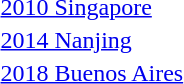<table>
<tr>
<td><a href='#'>2010 Singapore</a><br></td>
<td></td>
<td></td>
<td></td>
</tr>
<tr>
<td><a href='#'>2014 Nanjing</a><br></td>
<td></td>
<td></td>
<td></td>
</tr>
<tr>
<td><a href='#'>2018 Buenos Aires</a><br></td>
<td></td>
<td></td>
<td></td>
</tr>
</table>
